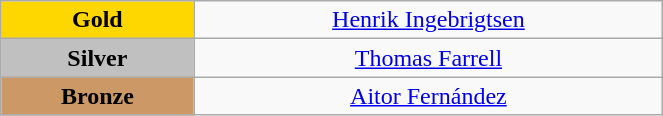<table class="wikitable" style="text-align:center; " width="35%">
<tr>
<td bgcolor="gold"><strong>Gold</strong></td>
<td><a href='#'>Henrik Ingebrigtsen</a><br>  <small><em></em></small></td>
</tr>
<tr>
<td bgcolor="silver"><strong>Silver</strong></td>
<td><a href='#'>Thomas Farrell</a><br>  <small><em></em></small></td>
</tr>
<tr>
<td bgcolor="CC9966"><strong>Bronze</strong></td>
<td><a href='#'>Aitor Fernández</a><br>  <small><em></em></small></td>
</tr>
</table>
